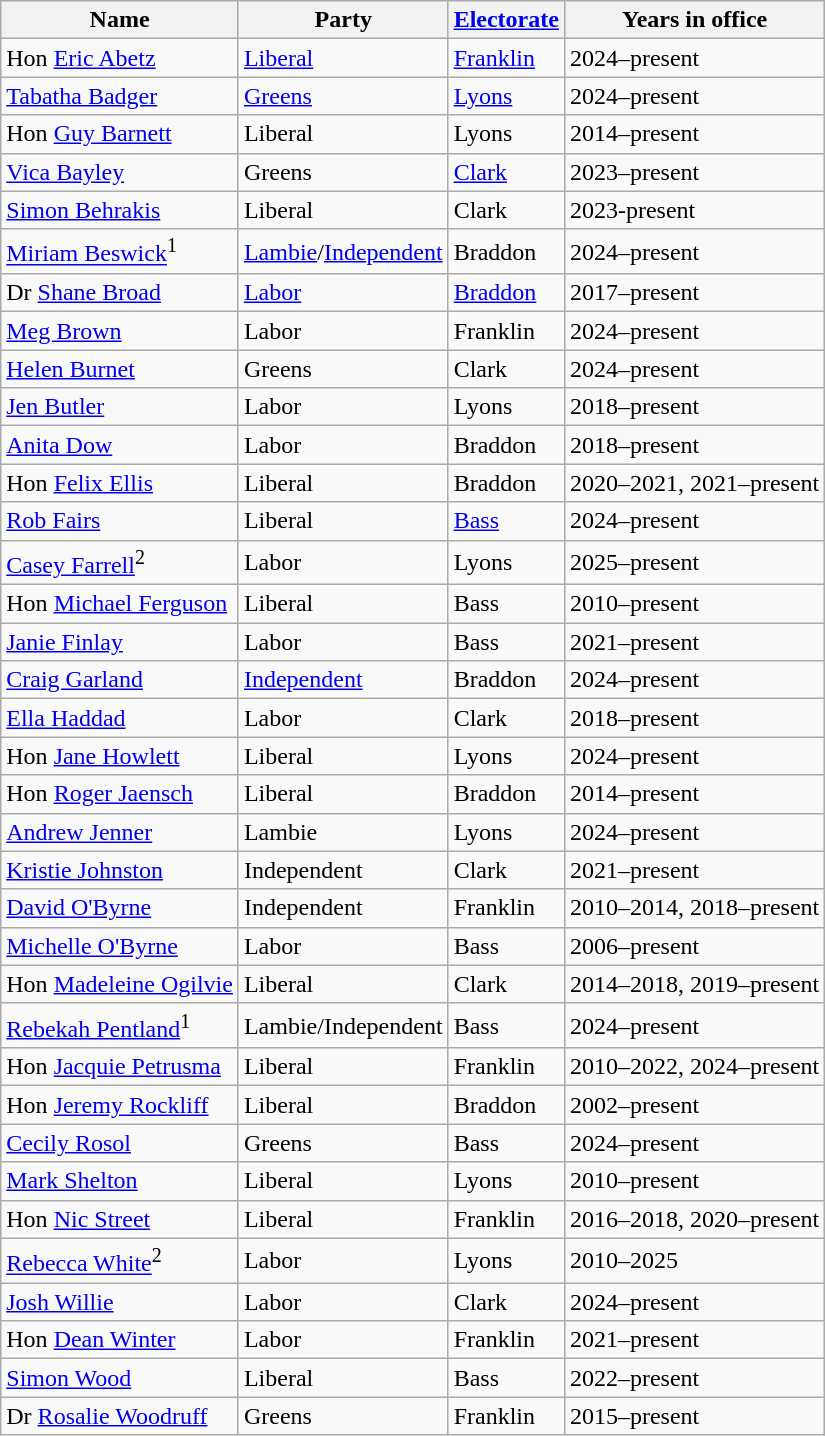<table class="wikitable sortable">
<tr>
<th>Name</th>
<th>Party</th>
<th><a href='#'>Electorate</a></th>
<th>Years in office</th>
</tr>
<tr>
<td>Hon <a href='#'>Eric Abetz</a></td>
<td><a href='#'>Liberal</a></td>
<td><a href='#'>Franklin</a></td>
<td>2024–present</td>
</tr>
<tr>
<td><a href='#'>Tabatha Badger</a></td>
<td><a href='#'>Greens</a></td>
<td><a href='#'>Lyons</a></td>
<td>2024–present</td>
</tr>
<tr>
<td>Hon <a href='#'>Guy Barnett</a></td>
<td>Liberal</td>
<td>Lyons</td>
<td>2014–present</td>
</tr>
<tr>
<td><a href='#'>Vica Bayley</a></td>
<td>Greens</td>
<td><a href='#'>Clark</a></td>
<td>2023–present</td>
</tr>
<tr>
<td><a href='#'>Simon Behrakis</a></td>
<td>Liberal</td>
<td>Clark</td>
<td>2023-present</td>
</tr>
<tr>
<td><a href='#'>Miriam Beswick</a><sup>1</sup></td>
<td><a href='#'>Lambie</a>/<a href='#'>Independent</a></td>
<td>Braddon</td>
<td>2024–present</td>
</tr>
<tr>
<td>Dr <a href='#'>Shane Broad</a></td>
<td><a href='#'>Labor</a></td>
<td><a href='#'>Braddon</a></td>
<td>2017–present</td>
</tr>
<tr>
<td><a href='#'>Meg Brown</a></td>
<td>Labor</td>
<td>Franklin</td>
<td>2024–present</td>
</tr>
<tr>
<td><a href='#'>Helen Burnet</a></td>
<td>Greens</td>
<td>Clark</td>
<td>2024–present</td>
</tr>
<tr>
<td><a href='#'>Jen Butler</a></td>
<td>Labor</td>
<td>Lyons</td>
<td>2018–present</td>
</tr>
<tr>
<td><a href='#'>Anita Dow</a></td>
<td>Labor</td>
<td>Braddon</td>
<td>2018–present</td>
</tr>
<tr>
<td>Hon <a href='#'>Felix Ellis</a></td>
<td>Liberal</td>
<td>Braddon</td>
<td>2020–2021, 2021–present</td>
</tr>
<tr>
<td><a href='#'>Rob Fairs</a></td>
<td>Liberal</td>
<td><a href='#'>Bass</a></td>
<td>2024–present</td>
</tr>
<tr>
<td><a href='#'>Casey Farrell</a><sup>2</sup></td>
<td>Labor</td>
<td>Lyons</td>
<td>2025–present</td>
</tr>
<tr>
<td>Hon <a href='#'>Michael Ferguson</a></td>
<td>Liberal</td>
<td>Bass</td>
<td>2010–present</td>
</tr>
<tr>
<td><a href='#'>Janie Finlay</a></td>
<td>Labor</td>
<td>Bass</td>
<td>2021–present</td>
</tr>
<tr>
<td><a href='#'>Craig Garland</a></td>
<td><a href='#'>Independent</a></td>
<td>Braddon</td>
<td>2024–present</td>
</tr>
<tr>
<td><a href='#'>Ella Haddad</a></td>
<td>Labor</td>
<td>Clark</td>
<td>2018–present</td>
</tr>
<tr>
<td>Hon <a href='#'>Jane Howlett</a></td>
<td>Liberal</td>
<td>Lyons</td>
<td>2024–present</td>
</tr>
<tr>
<td>Hon <a href='#'>Roger Jaensch</a></td>
<td>Liberal</td>
<td>Braddon</td>
<td>2014–present</td>
</tr>
<tr>
<td><a href='#'>Andrew Jenner</a></td>
<td>Lambie</td>
<td>Lyons</td>
<td>2024–present</td>
</tr>
<tr>
<td><a href='#'>Kristie Johnston</a></td>
<td>Independent</td>
<td>Clark</td>
<td>2021–present</td>
</tr>
<tr>
<td><a href='#'>David O'Byrne</a></td>
<td>Independent</td>
<td>Franklin</td>
<td>2010–2014, 2018–present</td>
</tr>
<tr>
<td><a href='#'>Michelle O'Byrne</a></td>
<td>Labor</td>
<td>Bass</td>
<td>2006–present</td>
</tr>
<tr>
<td>Hon <a href='#'>Madeleine Ogilvie</a></td>
<td>Liberal</td>
<td>Clark</td>
<td>2014–2018, 2019–present</td>
</tr>
<tr>
<td><a href='#'>Rebekah Pentland</a><sup>1</sup></td>
<td>Lambie/Independent</td>
<td>Bass</td>
<td>2024–present</td>
</tr>
<tr>
<td>Hon <a href='#'>Jacquie Petrusma</a></td>
<td>Liberal</td>
<td>Franklin</td>
<td>2010–2022, 2024–present</td>
</tr>
<tr>
<td>Hon <a href='#'>Jeremy Rockliff</a></td>
<td>Liberal</td>
<td>Braddon</td>
<td>2002–present</td>
</tr>
<tr>
<td><a href='#'>Cecily Rosol</a></td>
<td>Greens</td>
<td>Bass</td>
<td>2024–present</td>
</tr>
<tr>
<td><a href='#'>Mark Shelton</a></td>
<td>Liberal</td>
<td>Lyons</td>
<td>2010–present</td>
</tr>
<tr>
<td>Hon <a href='#'>Nic Street</a></td>
<td>Liberal</td>
<td>Franklin</td>
<td>2016–2018, 2020–present</td>
</tr>
<tr>
<td><a href='#'>Rebecca White</a><sup>2</sup></td>
<td>Labor</td>
<td>Lyons</td>
<td>2010–2025</td>
</tr>
<tr>
<td><a href='#'>Josh Willie</a></td>
<td>Labor</td>
<td>Clark</td>
<td>2024–present</td>
</tr>
<tr>
<td>Hon <a href='#'>Dean Winter</a></td>
<td>Labor</td>
<td>Franklin</td>
<td>2021–present</td>
</tr>
<tr>
<td><a href='#'>Simon Wood</a></td>
<td>Liberal</td>
<td>Bass</td>
<td>2022–present</td>
</tr>
<tr>
<td>Dr <a href='#'>Rosalie Woodruff</a></td>
<td>Greens</td>
<td>Franklin</td>
<td>2015–present</td>
</tr>
</table>
